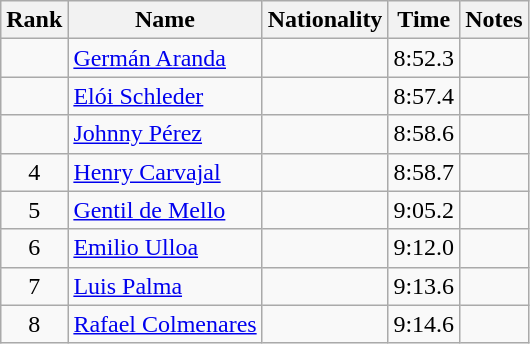<table class="wikitable sortable" style="text-align:center">
<tr>
<th>Rank</th>
<th>Name</th>
<th>Nationality</th>
<th>Time</th>
<th>Notes</th>
</tr>
<tr>
<td></td>
<td align=left><a href='#'>Germán Aranda</a></td>
<td align=left></td>
<td>8:52.3</td>
<td></td>
</tr>
<tr>
<td></td>
<td align=left><a href='#'>Elói Schleder</a></td>
<td align=left></td>
<td>8:57.4</td>
<td></td>
</tr>
<tr>
<td></td>
<td align=left><a href='#'>Johnny Pérez</a></td>
<td align=left></td>
<td>8:58.6</td>
<td></td>
</tr>
<tr>
<td>4</td>
<td align=left><a href='#'>Henry Carvajal</a></td>
<td align=left></td>
<td>8:58.7</td>
<td></td>
</tr>
<tr>
<td>5</td>
<td align=left><a href='#'>Gentil de Mello</a></td>
<td align=left></td>
<td>9:05.2</td>
<td></td>
</tr>
<tr>
<td>6</td>
<td align=left><a href='#'>Emilio Ulloa</a></td>
<td align=left></td>
<td>9:12.0</td>
<td></td>
</tr>
<tr>
<td>7</td>
<td align=left><a href='#'>Luis Palma</a></td>
<td align=left></td>
<td>9:13.6</td>
<td></td>
</tr>
<tr>
<td>8</td>
<td align=left><a href='#'>Rafael Colmenares</a></td>
<td align=left></td>
<td>9:14.6</td>
<td></td>
</tr>
</table>
